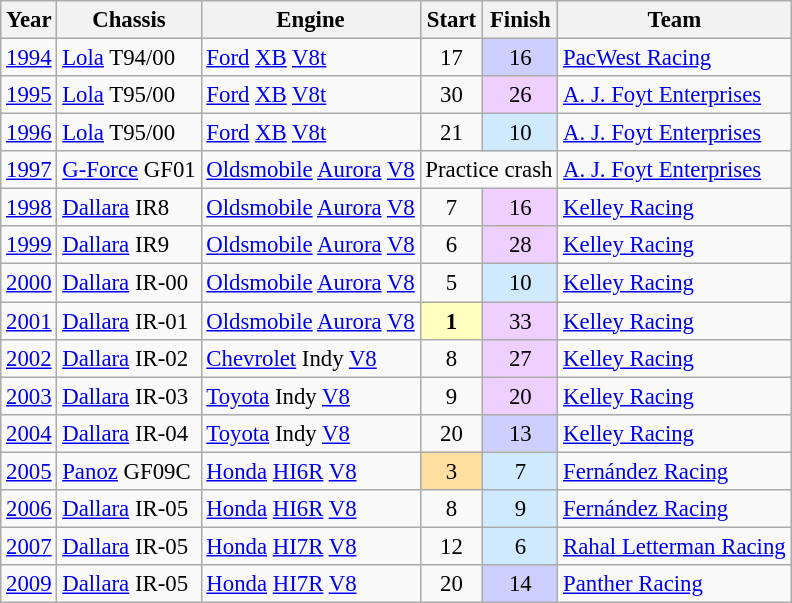<table class="wikitable" style="font-size: 95%;">
<tr>
<th>Year</th>
<th>Chassis</th>
<th>Engine</th>
<th>Start</th>
<th>Finish</th>
<th>Team</th>
</tr>
<tr>
<td><a href='#'>1994</a></td>
<td><a href='#'>Lola</a> T94/00</td>
<td><a href='#'>Ford</a> <a href='#'>XB</a> <a href='#'>V8</a><a href='#'>t</a></td>
<td align=center>17</td>
<td align=center style="background:#CFCFFF;">16</td>
<td><a href='#'>PacWest Racing</a></td>
</tr>
<tr>
<td><a href='#'>1995</a></td>
<td><a href='#'>Lola</a> T95/00</td>
<td><a href='#'>Ford</a> <a href='#'>XB</a> <a href='#'>V8</a><a href='#'>t</a></td>
<td align=center>30</td>
<td align=center style="background:#EFCFFF;">26</td>
<td><a href='#'>A. J. Foyt Enterprises</a></td>
</tr>
<tr>
<td><a href='#'>1996</a></td>
<td><a href='#'>Lola</a> T95/00</td>
<td><a href='#'>Ford</a> <a href='#'>XB</a> <a href='#'>V8</a><a href='#'>t</a></td>
<td align=center>21</td>
<td align=center style="background:#CFEAFF;">10</td>
<td><a href='#'>A. J. Foyt Enterprises</a></td>
</tr>
<tr>
<td><a href='#'>1997</a></td>
<td><a href='#'>G-Force</a> GF01</td>
<td><a href='#'>Oldsmobile</a> <a href='#'>Aurora</a> <a href='#'>V8</a></td>
<td align=center colspan="2">Practice crash</td>
<td><a href='#'>A. J. Foyt Enterprises</a></td>
</tr>
<tr>
<td><a href='#'>1998</a></td>
<td><a href='#'>Dallara</a> IR8</td>
<td><a href='#'>Oldsmobile</a> <a href='#'>Aurora</a> <a href='#'>V8</a></td>
<td align=center>7</td>
<td align=center style="background:#EFCFFF;">16</td>
<td><a href='#'>Kelley Racing</a></td>
</tr>
<tr>
<td><a href='#'>1999</a></td>
<td><a href='#'>Dallara</a> IR9</td>
<td><a href='#'>Oldsmobile</a> <a href='#'>Aurora</a> <a href='#'>V8</a></td>
<td align=center>6</td>
<td align=center style="background:#EFCFFF;">28</td>
<td><a href='#'>Kelley Racing</a></td>
</tr>
<tr>
<td><a href='#'>2000</a></td>
<td><a href='#'>Dallara</a> IR-00</td>
<td><a href='#'>Oldsmobile</a> <a href='#'>Aurora</a> <a href='#'>V8</a></td>
<td align=center>5</td>
<td align=center style="background:#CFEAFF;">10</td>
<td><a href='#'>Kelley Racing</a></td>
</tr>
<tr>
<td><a href='#'>2001</a></td>
<td><a href='#'>Dallara</a> IR-01</td>
<td><a href='#'>Oldsmobile</a> <a href='#'>Aurora</a> <a href='#'>V8</a></td>
<td align=center style="background:#FFFFBF;"><strong>1</strong></td>
<td align=center style="background:#EFCFFF;">33</td>
<td><a href='#'>Kelley Racing</a></td>
</tr>
<tr>
<td><a href='#'>2002</a></td>
<td><a href='#'>Dallara</a> IR-02</td>
<td><a href='#'>Chevrolet</a> Indy <a href='#'>V8</a></td>
<td align=center>8</td>
<td align=center style="background:#EFCFFF;">27</td>
<td><a href='#'>Kelley Racing</a></td>
</tr>
<tr>
<td><a href='#'>2003</a></td>
<td><a href='#'>Dallara</a> IR-03</td>
<td><a href='#'>Toyota</a> Indy <a href='#'>V8</a></td>
<td align=center>9</td>
<td align=center style="background:#EFCFFF;">20</td>
<td><a href='#'>Kelley Racing</a></td>
</tr>
<tr>
<td><a href='#'>2004</a></td>
<td><a href='#'>Dallara</a> IR-04</td>
<td><a href='#'>Toyota</a> Indy <a href='#'>V8</a></td>
<td align=center>20</td>
<td align=center style="background:#CFCFFF;">13</td>
<td><a href='#'>Kelley Racing</a></td>
</tr>
<tr>
<td><a href='#'>2005</a></td>
<td><a href='#'>Panoz</a> GF09C</td>
<td><a href='#'>Honda</a> <a href='#'>HI6R</a> <a href='#'>V8</a></td>
<td align=center style="background:#FFDF9F;">3</td>
<td align=center style="background:#CFEAFF;">7</td>
<td><a href='#'>Fernández Racing</a></td>
</tr>
<tr>
<td><a href='#'>2006</a></td>
<td><a href='#'>Dallara</a> IR-05</td>
<td><a href='#'>Honda</a> <a href='#'>HI6R</a> <a href='#'>V8</a></td>
<td align=center>8</td>
<td align=center style="background:#CFEAFF;">9</td>
<td><a href='#'>Fernández Racing</a></td>
</tr>
<tr>
<td><a href='#'>2007</a></td>
<td><a href='#'>Dallara</a> IR-05</td>
<td><a href='#'>Honda</a> <a href='#'>HI7R</a> <a href='#'>V8</a></td>
<td align=center>12</td>
<td align=center style="background:#CFEAFF;">6</td>
<td><a href='#'>Rahal Letterman Racing</a></td>
</tr>
<tr>
<td><a href='#'>2009</a></td>
<td><a href='#'>Dallara</a> IR-05</td>
<td><a href='#'>Honda</a> <a href='#'>HI7R</a> <a href='#'>V8</a></td>
<td align=center>20</td>
<td align=center style="background:#CFCFFF;">14</td>
<td><a href='#'>Panther Racing</a></td>
</tr>
</table>
